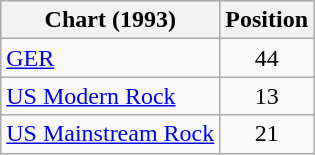<table class="wikitable sortable">
<tr>
<th>Chart (1993)</th>
<th>Position</th>
</tr>
<tr>
<td align="left"><a href='#'>GER</a></td>
<td align="center">44</td>
</tr>
<tr>
<td align="left"><a href='#'>US Modern Rock</a></td>
<td align="center">13</td>
</tr>
<tr>
<td align="left"><a href='#'>US Mainstream Rock</a></td>
<td align="center">21</td>
</tr>
</table>
